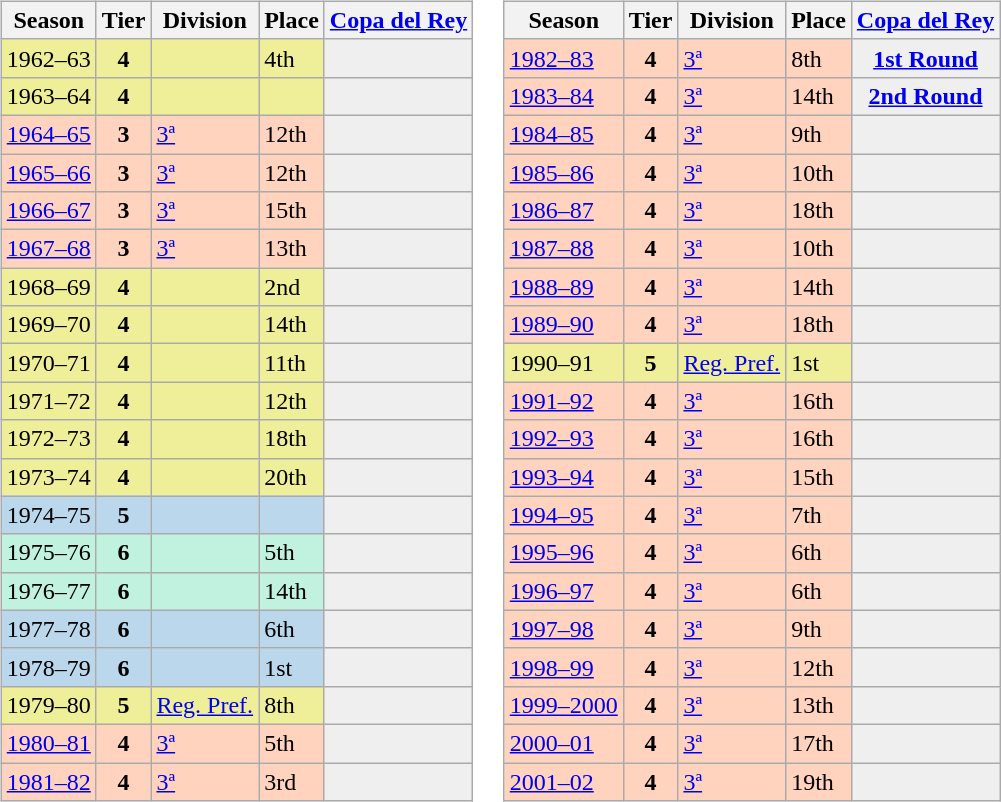<table>
<tr>
<td valign="top" width=0%><br><table class="wikitable">
<tr style="background:#f0f6fa;">
<th>Season</th>
<th>Tier</th>
<th>Division</th>
<th>Place</th>
<th><a href='#'>Copa del Rey</a></th>
</tr>
<tr>
<td style="background:#EFEF99;">1962–63</td>
<th style="background:#EFEF99;">4</th>
<td style="background:#EFEF99;"></td>
<td style="background:#EFEF99;">4th</td>
<td style="background:#efefef;"></td>
</tr>
<tr>
<td style="background:#EFEF99;">1963–64</td>
<th style="background:#EFEF99;">4</th>
<td style="background:#EFEF99;"></td>
<td style="background:#EFEF99;"></td>
<td style="background:#efefef;"></td>
</tr>
<tr>
<td style="background:#FFD3BD;"><a href='#'>1964–65</a></td>
<th style="background:#FFD3BD;">3</th>
<td style="background:#FFD3BD;"><a href='#'>3ª</a></td>
<td style="background:#FFD3BD;">12th</td>
<th style="background:#efefef;"></th>
</tr>
<tr>
<td style="background:#FFD3BD;"><a href='#'>1965–66</a></td>
<th style="background:#FFD3BD;">3</th>
<td style="background:#FFD3BD;"><a href='#'>3ª</a></td>
<td style="background:#FFD3BD;">12th</td>
<th style="background:#efefef;"></th>
</tr>
<tr>
<td style="background:#FFD3BD;"><a href='#'>1966–67</a></td>
<th style="background:#FFD3BD;">3</th>
<td style="background:#FFD3BD;"><a href='#'>3ª</a></td>
<td style="background:#FFD3BD;">15th</td>
<th style="background:#efefef;"></th>
</tr>
<tr>
<td style="background:#FFD3BD;"><a href='#'>1967–68</a></td>
<th style="background:#FFD3BD;">3</th>
<td style="background:#FFD3BD;"><a href='#'>3ª</a></td>
<td style="background:#FFD3BD;">13th</td>
<th style="background:#efefef;"></th>
</tr>
<tr>
<td style="background:#EFEF99;">1968–69</td>
<th style="background:#EFEF99;">4</th>
<td style="background:#EFEF99;"></td>
<td style="background:#EFEF99;">2nd</td>
<td style="background:#efefef;"></td>
</tr>
<tr>
<td style="background:#EFEF99;">1969–70</td>
<th style="background:#EFEF99;">4</th>
<td style="background:#EFEF99;"></td>
<td style="background:#EFEF99;">14th</td>
<td style="background:#efefef;"></td>
</tr>
<tr>
<td style="background:#EFEF99;">1970–71</td>
<th style="background:#EFEF99;">4</th>
<td style="background:#EFEF99;"></td>
<td style="background:#EFEF99;">11th</td>
<td style="background:#efefef;"></td>
</tr>
<tr>
<td style="background:#EFEF99;">1971–72</td>
<th style="background:#EFEF99;">4</th>
<td style="background:#EFEF99;"></td>
<td style="background:#EFEF99;">12th</td>
<td style="background:#efefef;"></td>
</tr>
<tr>
<td style="background:#EFEF99;">1972–73</td>
<th style="background:#EFEF99;">4</th>
<td style="background:#EFEF99;"></td>
<td style="background:#EFEF99;">18th</td>
<td style="background:#efefef;"></td>
</tr>
<tr>
<td style="background:#EFEF99;">1973–74</td>
<th style="background:#EFEF99;">4</th>
<td style="background:#EFEF99;"></td>
<td style="background:#EFEF99;">20th</td>
<td style="background:#efefef;"></td>
</tr>
<tr>
<td style="background:#BBD7EC;">1974–75</td>
<th style="background:#BBD7EC;">5</th>
<td style="background:#BBD7EC;"></td>
<td style="background:#BBD7EC;"></td>
<td style="background:#efefef;"></td>
</tr>
<tr>
<td style="background:#C0F2DF;">1975–76</td>
<th style="background:#C0F2DF;">6</th>
<td style="background:#C0F2DF;"></td>
<td style="background:#C0F2DF;">5th</td>
<td style="background:#efefef;"></td>
</tr>
<tr>
<td style="background:#C0F2DF;">1976–77</td>
<th style="background:#C0F2DF;">6</th>
<td style="background:#C0F2DF;"></td>
<td style="background:#C0F2DF;">14th</td>
<td style="background:#efefef;"></td>
</tr>
<tr>
<td style="background:#BBD7EC;">1977–78</td>
<th style="background:#BBD7EC;">6</th>
<td style="background:#BBD7EC;"></td>
<td style="background:#BBD7EC;">6th</td>
<td style="background:#efefef;"></td>
</tr>
<tr>
<td style="background:#BBD7EC;">1978–79</td>
<th style="background:#BBD7EC;">6</th>
<td style="background:#BBD7EC;"></td>
<td style="background:#BBD7EC;">1st</td>
<td style="background:#efefef;"></td>
</tr>
<tr>
<td style="background:#EFEF99;">1979–80</td>
<th style="background:#EFEF99;">5</th>
<td style="background:#EFEF99;"><a href='#'>Reg. Pref.</a></td>
<td style="background:#EFEF99;">8th</td>
<td style="background:#efefef;"></td>
</tr>
<tr>
<td style="background:#FFD3BD;"><a href='#'>1980–81</a></td>
<th style="background:#FFD3BD;">4</th>
<td style="background:#FFD3BD;"><a href='#'>3ª</a></td>
<td style="background:#FFD3BD;">5th</td>
<th style="background:#efefef;"></th>
</tr>
<tr>
<td style="background:#FFD3BD;"><a href='#'>1981–82</a></td>
<th style="background:#FFD3BD;">4</th>
<td style="background:#FFD3BD;"><a href='#'>3ª</a></td>
<td style="background:#FFD3BD;">3rd</td>
<th style="background:#efefef;"></th>
</tr>
</table>
</td>
<td valign="top" width=0%><br><table class="wikitable">
<tr style="background:#f0f6fa;">
<th>Season</th>
<th>Tier</th>
<th>Division</th>
<th>Place</th>
<th><a href='#'>Copa del Rey</a></th>
</tr>
<tr>
<td style="background:#FFD3BD;"><a href='#'>1982–83</a></td>
<th style="background:#FFD3BD;">4</th>
<td style="background:#FFD3BD;"><a href='#'>3ª</a></td>
<td style="background:#FFD3BD;">8th</td>
<th style="background:#efefef;"><a href='#'>1st Round</a></th>
</tr>
<tr>
<td style="background:#FFD3BD;"><a href='#'>1983–84</a></td>
<th style="background:#FFD3BD;">4</th>
<td style="background:#FFD3BD;"><a href='#'>3ª</a></td>
<td style="background:#FFD3BD;">14th</td>
<th style="background:#efefef;"><a href='#'>2nd Round</a></th>
</tr>
<tr>
<td style="background:#FFD3BD;"><a href='#'>1984–85</a></td>
<th style="background:#FFD3BD;">4</th>
<td style="background:#FFD3BD;"><a href='#'>3ª</a></td>
<td style="background:#FFD3BD;">9th</td>
<th style="background:#efefef;"></th>
</tr>
<tr>
<td style="background:#FFD3BD;"><a href='#'>1985–86</a></td>
<th style="background:#FFD3BD;">4</th>
<td style="background:#FFD3BD;"><a href='#'>3ª</a></td>
<td style="background:#FFD3BD;">10th</td>
<th style="background:#efefef;"></th>
</tr>
<tr>
<td style="background:#FFD3BD;"><a href='#'>1986–87</a></td>
<th style="background:#FFD3BD;">4</th>
<td style="background:#FFD3BD;"><a href='#'>3ª</a></td>
<td style="background:#FFD3BD;">18th</td>
<th style="background:#efefef;"></th>
</tr>
<tr>
<td style="background:#FFD3BD;"><a href='#'>1987–88</a></td>
<th style="background:#FFD3BD;">4</th>
<td style="background:#FFD3BD;"><a href='#'>3ª</a></td>
<td style="background:#FFD3BD;">10th</td>
<th style="background:#efefef;"></th>
</tr>
<tr>
<td style="background:#FFD3BD;"><a href='#'>1988–89</a></td>
<th style="background:#FFD3BD;">4</th>
<td style="background:#FFD3BD;"><a href='#'>3ª</a></td>
<td style="background:#FFD3BD;">14th</td>
<th style="background:#efefef;"></th>
</tr>
<tr>
<td style="background:#FFD3BD;"><a href='#'>1989–90</a></td>
<th style="background:#FFD3BD;">4</th>
<td style="background:#FFD3BD;"><a href='#'>3ª</a></td>
<td style="background:#FFD3BD;">18th</td>
<td style="background:#efefef;"></td>
</tr>
<tr>
<td style="background:#EFEF99;">1990–91</td>
<th style="background:#EFEF99;">5</th>
<td style="background:#EFEF99;"><a href='#'>Reg. Pref.</a></td>
<td style="background:#EFEF99;">1st</td>
<td style="background:#efefef;"></td>
</tr>
<tr>
<td style="background:#FFD3BD;"><a href='#'>1991–92</a></td>
<th style="background:#FFD3BD;">4</th>
<td style="background:#FFD3BD;"><a href='#'>3ª</a></td>
<td style="background:#FFD3BD;">16th</td>
<td style="background:#efefef;"></td>
</tr>
<tr>
<td style="background:#FFD3BD;"><a href='#'>1992–93</a></td>
<th style="background:#FFD3BD;">4</th>
<td style="background:#FFD3BD;"><a href='#'>3ª</a></td>
<td style="background:#FFD3BD;">16th</td>
<td style="background:#efefef;"></td>
</tr>
<tr>
<td style="background:#FFD3BD;"><a href='#'>1993–94</a></td>
<th style="background:#FFD3BD;">4</th>
<td style="background:#FFD3BD;"><a href='#'>3ª</a></td>
<td style="background:#FFD3BD;">15th</td>
<td style="background:#efefef;"></td>
</tr>
<tr>
<td style="background:#FFD3BD;"><a href='#'>1994–95</a></td>
<th style="background:#FFD3BD;">4</th>
<td style="background:#FFD3BD;"><a href='#'>3ª</a></td>
<td style="background:#FFD3BD;">7th</td>
<td style="background:#efefef;"></td>
</tr>
<tr>
<td style="background:#FFD3BD;"><a href='#'>1995–96</a></td>
<th style="background:#FFD3BD;">4</th>
<td style="background:#FFD3BD;"><a href='#'>3ª</a></td>
<td style="background:#FFD3BD;">6th</td>
<td style="background:#efefef;"></td>
</tr>
<tr>
<td style="background:#FFD3BD;"><a href='#'>1996–97</a></td>
<th style="background:#FFD3BD;">4</th>
<td style="background:#FFD3BD;"><a href='#'>3ª</a></td>
<td style="background:#FFD3BD;">6th</td>
<td style="background:#efefef;"></td>
</tr>
<tr>
<td style="background:#FFD3BD;"><a href='#'>1997–98</a></td>
<th style="background:#FFD3BD;">4</th>
<td style="background:#FFD3BD;"><a href='#'>3ª</a></td>
<td style="background:#FFD3BD;">9th</td>
<td style="background:#efefef;"></td>
</tr>
<tr>
<td style="background:#FFD3BD;"><a href='#'>1998–99</a></td>
<th style="background:#FFD3BD;">4</th>
<td style="background:#FFD3BD;"><a href='#'>3ª</a></td>
<td style="background:#FFD3BD;">12th</td>
<td style="background:#efefef;"></td>
</tr>
<tr>
<td style="background:#FFD3BD;"><a href='#'>1999–2000</a></td>
<th style="background:#FFD3BD;">4</th>
<td style="background:#FFD3BD;"><a href='#'>3ª</a></td>
<td style="background:#FFD3BD;">13th</td>
<td style="background:#efefef;"></td>
</tr>
<tr>
<td style="background:#FFD3BD;"><a href='#'>2000–01</a></td>
<th style="background:#FFD3BD;">4</th>
<td style="background:#FFD3BD;"><a href='#'>3ª</a></td>
<td style="background:#FFD3BD;">17th</td>
<td style="background:#efefef;"></td>
</tr>
<tr>
<td style="background:#FFD3BD;"><a href='#'>2001–02</a></td>
<th style="background:#FFD3BD;">4</th>
<td style="background:#FFD3BD;"><a href='#'>3ª</a></td>
<td style="background:#FFD3BD;">19th</td>
<td style="background:#efefef;"></td>
</tr>
</table>
</td>
</tr>
</table>
